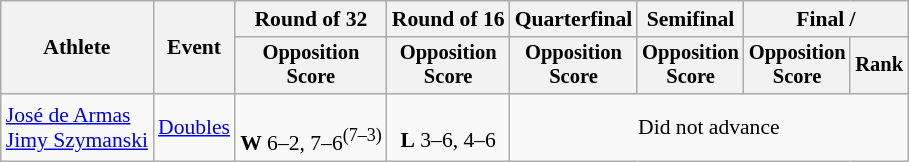<table class="wikitable" style="font-size:90%">
<tr>
<th rowspan="2">Athlete</th>
<th rowspan="2">Event</th>
<th>Round of 32</th>
<th>Round of 16</th>
<th>Quarterfinal</th>
<th>Semifinal</th>
<th colspan=2>Final / </th>
</tr>
<tr style="font-size:95%">
<th>Opposition <br> Score</th>
<th>Opposition <br> Score</th>
<th>Opposition <br> Score</th>
<th>Opposition <br> Score</th>
<th>Opposition <br> Score</th>
<th>Rank</th>
</tr>
<tr align=center>
<td align=left><a href='#'>José de Armas</a><br><a href='#'>Jimy Szymanski</a></td>
<td align=left rowspan=3><a href='#'>Doubles</a></td>
<td><br><strong>W</strong> 6–2, 7–6<sup>(7–3)</sup></td>
<td><br><strong>L</strong> 3–6, 4–6</td>
<td colspan=4>Did not advance</td>
</tr>
</table>
